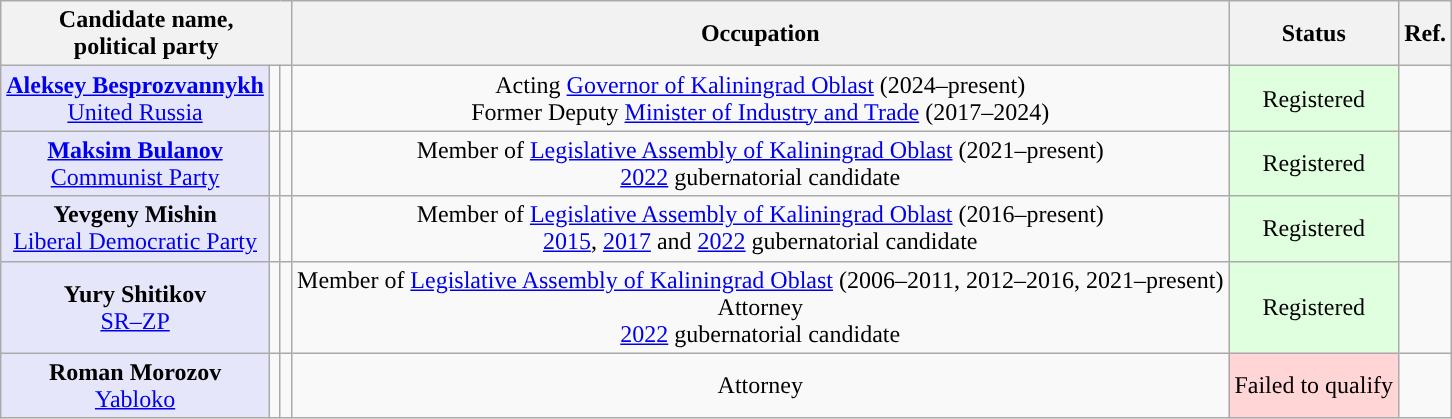<table class="wikitable" style="text-align:center;">
<tr>
<th colspan="3">Candidate name,<br>political party</th>
<th>Occupation</th>
<th>Status</th>
<th>Ref.</th>
</tr>
<tr>
<td style="background:lavender;"><strong><a href='#'>Aleksey Besprozvannykh</a></strong><br><a href='#'>United Russia</a></td>
<td style="background-color:"></td>
<td></td>
<td>Acting <a href='#'>Governor of Kaliningrad Oblast</a> (2024–present)<br>Former Deputy <a href='#'>Minister of Industry and Trade</a> (2017–2024)</td>
<td bgcolor="#DFFFDF">Registered</td>
<td></td>
</tr>
<tr>
<td style="background:lavender;"><strong><a href='#'>Maksim Bulanov</a></strong><br><a href='#'>Communist Party</a></td>
<td style="background-color:"></td>
<td></td>
<td>Member of <a href='#'>Legislative Assembly of Kaliningrad Oblast</a> (2021–present)<br><a href='#'>2022</a> gubernatorial candidate</td>
<td bgcolor="#DFFFDF">Registered</td>
<td></td>
</tr>
<tr>
<td style="background:lavender;"><strong>Yevgeny Mishin</strong><br><a href='#'>Liberal Democratic Party</a></td>
<td style="background-color:"></td>
<td></td>
<td>Member of <a href='#'>Legislative Assembly of Kaliningrad Oblast</a> (2016–present)<br><a href='#'>2015</a>, <a href='#'>2017</a> and <a href='#'>2022</a> gubernatorial candidate</td>
<td bgcolor="#DFFFDF">Registered</td>
<td></td>
</tr>
<tr>
<td style="background:lavender;"><strong>Yury Shitikov</strong><br><a href='#'>SR–ZP</a></td>
<td style="background-color:"></td>
<td></td>
<td>Member of <a href='#'>Legislative Assembly of Kaliningrad Oblast</a> (2006–2011, 2012–2016, 2021–present)<br>Attorney<br><a href='#'>2022</a> gubernatorial candidate</td>
<td bgcolor="#DFFFDF">Registered</td>
<td></td>
</tr>
<tr>
<td style="background:lavender;"><strong>Roman Morozov</strong><br><a href='#'>Yabloko</a></td>
<td style="background-color:"></td>
<td></td>
<td>Attorney</td>
<td bgcolor="#FFD5D5">Failed to qualify</td>
<td></td>
</tr>
</table>
